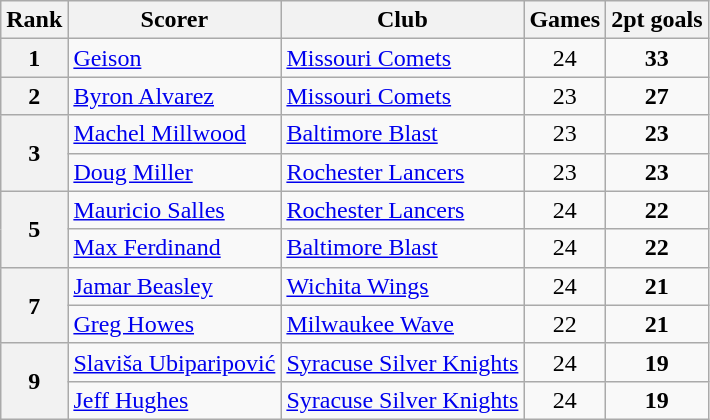<table class="wikitable" style="text-align:center">
<tr>
<th>Rank</th>
<th>Scorer</th>
<th>Club</th>
<th>Games</th>
<th>2pt goals</th>
</tr>
<tr>
<th>1</th>
<td style="text-align:left"> <a href='#'>Geison</a></td>
<td style="text-align:left"><a href='#'>Missouri Comets</a></td>
<td>24</td>
<td><strong>33</strong></td>
</tr>
<tr>
<th>2</th>
<td style="text-align:left"> <a href='#'>Byron Alvarez</a></td>
<td style="text-align:left"><a href='#'>Missouri Comets</a></td>
<td>23</td>
<td><strong>27</strong></td>
</tr>
<tr>
<th rowspan="2">3</th>
<td style="text-align:left"> <a href='#'>Machel Millwood</a></td>
<td style="text-align:left"><a href='#'>Baltimore Blast</a></td>
<td>23</td>
<td><strong>23</strong></td>
</tr>
<tr>
<td style="text-align:left"> <a href='#'>Doug Miller</a></td>
<td style="text-align:left"><a href='#'>Rochester Lancers</a></td>
<td>23</td>
<td><strong>23</strong></td>
</tr>
<tr>
<th rowspan="2">5</th>
<td style="text-align:left"> <a href='#'>Mauricio Salles</a></td>
<td style="text-align:left"><a href='#'>Rochester Lancers</a></td>
<td>24</td>
<td><strong>22</strong></td>
</tr>
<tr>
<td style="text-align:left"> <a href='#'>Max Ferdinand</a></td>
<td style="text-align:left"><a href='#'>Baltimore Blast</a></td>
<td>24</td>
<td><strong>22</strong></td>
</tr>
<tr>
<th rowspan="2">7</th>
<td style="text-align:left"> <a href='#'>Jamar Beasley</a></td>
<td style="text-align:left"><a href='#'>Wichita Wings</a></td>
<td>24</td>
<td><strong>21</strong></td>
</tr>
<tr>
<td style="text-align:left"> <a href='#'>Greg Howes</a></td>
<td style="text-align:left"><a href='#'>Milwaukee Wave</a></td>
<td>22</td>
<td><strong>21</strong></td>
</tr>
<tr>
<th rowspan="2">9</th>
<td style="text-align:left"> <a href='#'>Slaviša Ubiparipović</a></td>
<td style="text-align:left"><a href='#'>Syracuse Silver Knights</a></td>
<td>24</td>
<td><strong>19</strong></td>
</tr>
<tr>
<td style="text-align:left"> <a href='#'>Jeff Hughes</a></td>
<td style="text-align:left"><a href='#'>Syracuse Silver Knights</a></td>
<td>24</td>
<td><strong>19</strong></td>
</tr>
</table>
